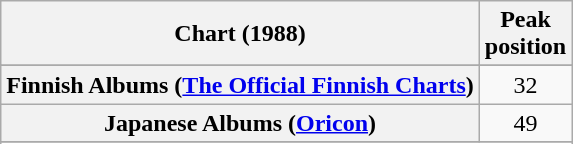<table class="wikitable sortable plainrowheaders">
<tr>
<th scope="col">Chart (1988)</th>
<th scope="col">Peak<br>position</th>
</tr>
<tr>
</tr>
<tr>
<th scope="row">Finnish Albums (<a href='#'>The Official Finnish Charts</a>)</th>
<td align="center">32</td>
</tr>
<tr>
<th scope="row">Japanese Albums (<a href='#'>Oricon</a>)</th>
<td align="center">49</td>
</tr>
<tr>
</tr>
<tr>
</tr>
<tr>
</tr>
<tr>
</tr>
</table>
